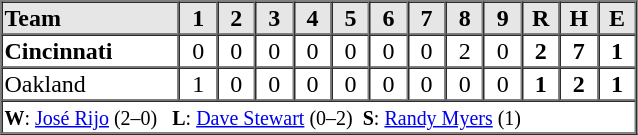<table border="1" cellspacing="0"  style="width:425px; margin-left:3em;">
<tr style="text-align:center; background:#e6e6e6;">
<th style="text-align:left; width:28%;">Team</th>
<th width=6%>1</th>
<th width=6%>2</th>
<th width=6%>3</th>
<th width=6%>4</th>
<th width=6%>5</th>
<th width=6%>6</th>
<th width=6%>7</th>
<th width=6%>8</th>
<th width=6%>9</th>
<th width=6%>R</th>
<th width=6%>H</th>
<th width=6%>E</th>
</tr>
<tr style="text-align:center;">
<td align=left><strong>Cincinnati</strong></td>
<td>0</td>
<td>0</td>
<td>0</td>
<td>0</td>
<td>0</td>
<td>0</td>
<td>0</td>
<td>2</td>
<td>0</td>
<td><strong>2</strong></td>
<td><strong>7</strong></td>
<td><strong>1</strong></td>
</tr>
<tr style="text-align:center;">
<td align=left>Oakland</td>
<td>1</td>
<td>0</td>
<td>0</td>
<td>0</td>
<td>0</td>
<td>0</td>
<td>0</td>
<td>0</td>
<td>0</td>
<td><strong>1</strong></td>
<td><strong>2</strong></td>
<td><strong>1</strong></td>
</tr>
<tr style="text-align:left;">
<td colspan=13><small><strong>W</strong>: <a href='#'>José Rijo</a> (2–0)   <strong>L</strong>: <a href='#'>Dave Stewart</a> (0–2)  <strong>S</strong>: <a href='#'>Randy Myers</a> (1)</small></td>
</tr>
</table>
